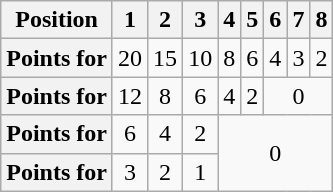<table class="wikitable floatright" style="text-align: center">
<tr>
<th scope="col">Position</th>
<th scope="col">1</th>
<th scope="col">2</th>
<th scope="col">3</th>
<th scope="col">4</th>
<th scope="col">5</th>
<th scope="col">6</th>
<th scope="col">7</th>
<th scope="col">8</th>
</tr>
<tr>
<th scope="row">Points for </th>
<td>20</td>
<td>15</td>
<td>10</td>
<td>8</td>
<td>6</td>
<td>4</td>
<td>3</td>
<td>2</td>
</tr>
<tr>
<th scope="row">Points for </th>
<td>12</td>
<td>8</td>
<td>6</td>
<td>4</td>
<td>2</td>
<td colspan="3">0</td>
</tr>
<tr>
<th scope="row">Points for </th>
<td>6</td>
<td>4</td>
<td>2</td>
<td colspan="5" rowspan="2">0</td>
</tr>
<tr>
<th scope="row">Points for </th>
<td>3</td>
<td>2</td>
<td>1</td>
</tr>
</table>
